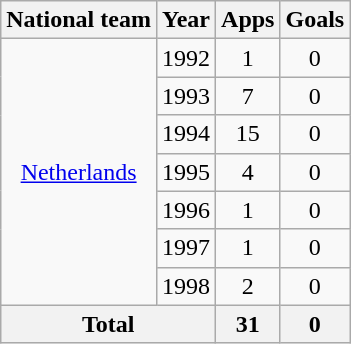<table class="wikitable" style="text-align:center">
<tr>
<th>National team</th>
<th>Year</th>
<th>Apps</th>
<th>Goals</th>
</tr>
<tr>
<td rowspan="7"><a href='#'>Netherlands</a></td>
<td>1992</td>
<td>1</td>
<td>0</td>
</tr>
<tr>
<td>1993</td>
<td>7</td>
<td>0</td>
</tr>
<tr>
<td>1994</td>
<td>15</td>
<td>0</td>
</tr>
<tr>
<td>1995</td>
<td>4</td>
<td>0</td>
</tr>
<tr>
<td>1996</td>
<td>1</td>
<td>0</td>
</tr>
<tr>
<td>1997</td>
<td>1</td>
<td>0</td>
</tr>
<tr>
<td>1998</td>
<td>2</td>
<td>0</td>
</tr>
<tr>
<th colspan="2">Total</th>
<th>31</th>
<th>0</th>
</tr>
</table>
